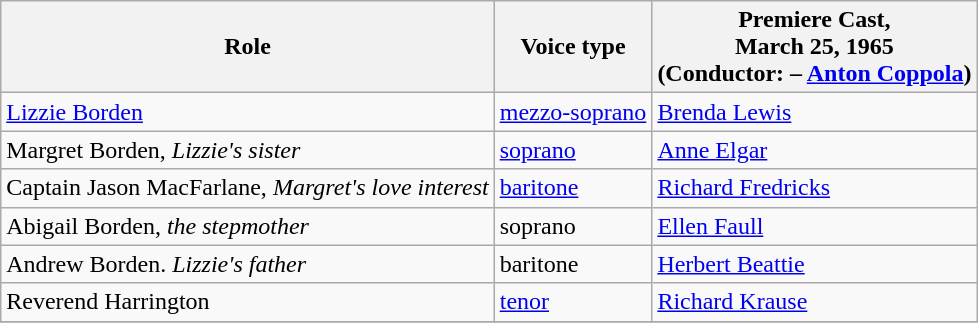<table class="wikitable">
<tr>
<th>Role</th>
<th>Voice type</th>
<th>Premiere Cast,<br> March 25, 1965 <br>(Conductor: – <a href='#'>Anton Coppola</a>)</th>
</tr>
<tr>
<td><a href='#'>Lizzie Borden</a></td>
<td><a href='#'>mezzo-soprano</a></td>
<td><a href='#'>Brenda Lewis</a></td>
</tr>
<tr>
<td>Margret Borden, <em>Lizzie's sister</em></td>
<td><a href='#'>soprano</a></td>
<td><a href='#'>Anne Elgar</a></td>
</tr>
<tr>
<td>Captain Jason MacFarlane, <em>Margret's love interest</em></td>
<td><a href='#'>baritone</a></td>
<td><a href='#'>Richard Fredricks</a></td>
</tr>
<tr>
<td>Abigail Borden, <em>the stepmother</em></td>
<td>soprano</td>
<td><a href='#'>Ellen Faull</a></td>
</tr>
<tr>
<td>Andrew Borden. <em>Lizzie's father</em></td>
<td>baritone</td>
<td><a href='#'>Herbert Beattie</a></td>
</tr>
<tr>
<td>Reverend Harrington</td>
<td><a href='#'>tenor</a></td>
<td><a href='#'>Richard Krause</a></td>
</tr>
<tr>
</tr>
</table>
